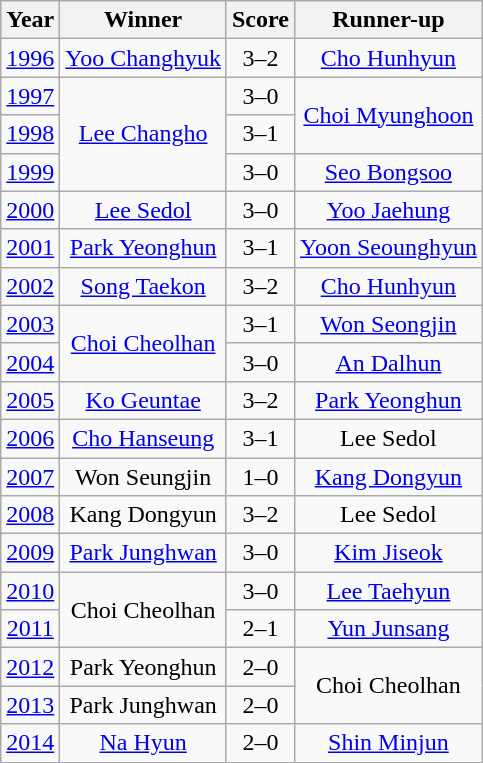<table class="wikitable" style="text-align: center;">
<tr>
<th>Year</th>
<th>Winner</th>
<th>Score</th>
<th>Runner-up</th>
</tr>
<tr>
<td><a href='#'>1996</a></td>
<td><a href='#'>Yoo Changhyuk</a></td>
<td>3–2</td>
<td><a href='#'>Cho Hunhyun</a></td>
</tr>
<tr>
<td><a href='#'>1997</a></td>
<td rowspan="3"><a href='#'>Lee Changho</a></td>
<td>3–0</td>
<td rowspan="2"><a href='#'>Choi Myunghoon</a></td>
</tr>
<tr>
<td><a href='#'>1998</a></td>
<td>3–1</td>
</tr>
<tr>
<td><a href='#'>1999</a></td>
<td>3–0</td>
<td><a href='#'>Seo Bongsoo</a></td>
</tr>
<tr>
<td><a href='#'>2000</a></td>
<td><a href='#'>Lee Sedol</a></td>
<td>3–0</td>
<td><a href='#'>Yoo Jaehung</a></td>
</tr>
<tr>
<td><a href='#'>2001</a></td>
<td><a href='#'>Park Yeonghun</a></td>
<td>3–1</td>
<td><a href='#'>Yoon Seounghyun</a></td>
</tr>
<tr>
<td><a href='#'>2002</a></td>
<td><a href='#'>Song Taekon</a></td>
<td>3–2</td>
<td><a href='#'>Cho Hunhyun</a></td>
</tr>
<tr>
<td><a href='#'>2003</a></td>
<td rowspan="2"><a href='#'>Choi Cheolhan</a></td>
<td>3–1</td>
<td><a href='#'>Won Seongjin</a></td>
</tr>
<tr>
<td><a href='#'>2004</a></td>
<td>3–0</td>
<td><a href='#'>An Dalhun</a></td>
</tr>
<tr>
<td><a href='#'>2005</a></td>
<td><a href='#'>Ko Geuntae</a></td>
<td>3–2</td>
<td><a href='#'>Park Yeonghun</a></td>
</tr>
<tr>
<td><a href='#'>2006</a></td>
<td><a href='#'>Cho Hanseung</a></td>
<td>3–1</td>
<td>Lee Sedol</td>
</tr>
<tr>
<td><a href='#'>2007</a></td>
<td>Won Seungjin</td>
<td>1–0</td>
<td><a href='#'>Kang Dongyun</a></td>
</tr>
<tr>
<td><a href='#'>2008</a></td>
<td>Kang Dongyun</td>
<td>3–2</td>
<td>Lee Sedol</td>
</tr>
<tr>
<td><a href='#'>2009</a></td>
<td><a href='#'>Park Junghwan</a></td>
<td>3–0</td>
<td><a href='#'>Kim Jiseok</a></td>
</tr>
<tr>
<td><a href='#'>2010</a></td>
<td rowspan="2">Choi Cheolhan</td>
<td>3–0</td>
<td><a href='#'>Lee Taehyun</a></td>
</tr>
<tr>
<td><a href='#'>2011</a></td>
<td>2–1</td>
<td><a href='#'>Yun Junsang</a></td>
</tr>
<tr>
<td><a href='#'>2012</a></td>
<td>Park Yeonghun</td>
<td>2–0</td>
<td rowspan="2">Choi Cheolhan</td>
</tr>
<tr>
<td><a href='#'>2013</a></td>
<td>Park Junghwan</td>
<td>2–0</td>
</tr>
<tr>
<td><a href='#'>2014</a></td>
<td><a href='#'>Na Hyun</a></td>
<td>2–0</td>
<td><a href='#'>Shin Minjun</a></td>
</tr>
</table>
